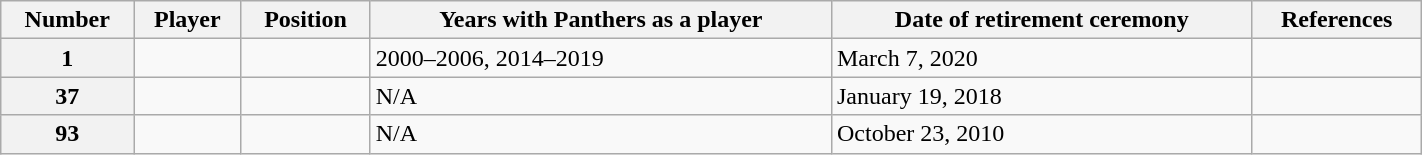<table class="wikitable sortable" width="75%">
<tr>
<th scope="col">Number</th>
<th scope="col">Player</th>
<th scope="col">Position</th>
<th scope="col">Years with Panthers as a player</th>
<th scope="col">Date of retirement ceremony</th>
<th scope="col" class="unsortable">References</th>
</tr>
<tr>
<th scope="row">1</th>
<td></td>
<td></td>
<td>2000–2006, 2014–2019</td>
<td>March 7, 2020</td>
<td></td>
</tr>
<tr>
<th scope="row">37</th>
<td></td>
<td></td>
<td>N/A</td>
<td>January 19, 2018</td>
<td></td>
</tr>
<tr>
<th scope="row">93</th>
<td></td>
<td></td>
<td>N/A</td>
<td>October 23, 2010</td>
<td></td>
</tr>
</table>
